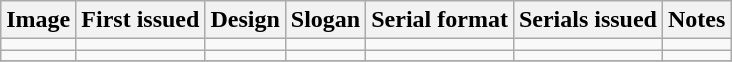<table class="wikitable">
<tr>
<th>Image</th>
<th>First issued</th>
<th>Design</th>
<th>Slogan</th>
<th>Serial format</th>
<th>Serials issued</th>
<th>Notes</th>
</tr>
<tr>
<td></td>
<td></td>
<td></td>
<td></td>
<td></td>
<td></td>
<td></td>
</tr>
<tr>
<td></td>
<td></td>
<td></td>
<td></td>
<td></td>
<td></td>
<td></td>
</tr>
<tr>
</tr>
</table>
